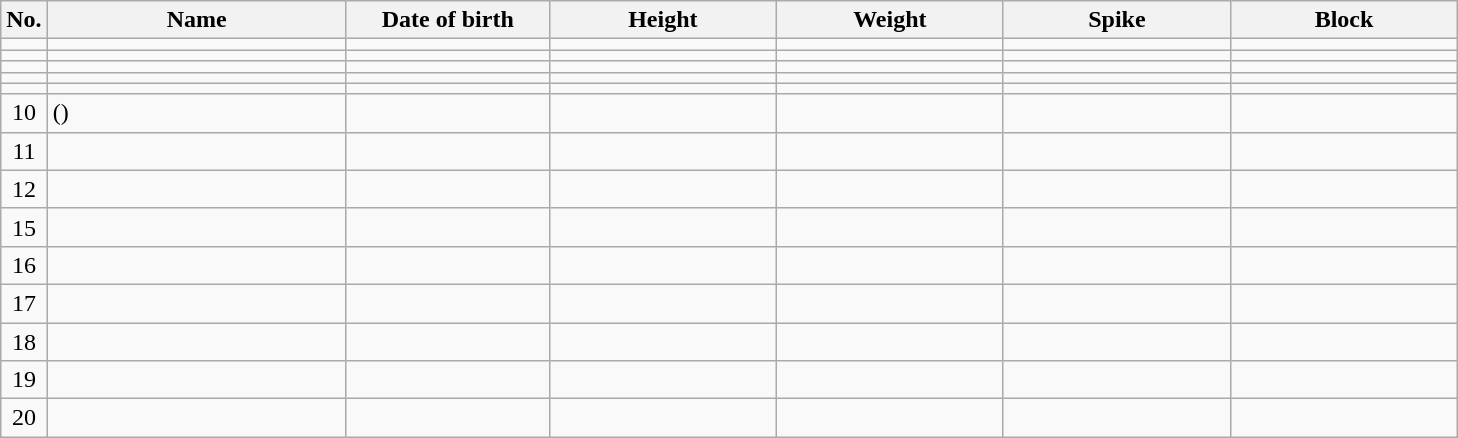<table class="wikitable sortable" style="font-size:100%; text-align:center;">
<tr>
<th>No.</th>
<th style="width:12em">Name</th>
<th style="width:8em">Date of birth</th>
<th style="width:9em">Height</th>
<th style="width:9em">Weight</th>
<th style="width:9em">Spike</th>
<th style="width:9em">Block</th>
</tr>
<tr>
<td></td>
<td align=left> </td>
<td align=right></td>
<td></td>
<td></td>
<td></td>
<td></td>
</tr>
<tr>
<td></td>
<td align=left> </td>
<td align=right></td>
<td></td>
<td></td>
<td></td>
<td></td>
</tr>
<tr>
<td></td>
<td align=left> </td>
<td align=right></td>
<td></td>
<td></td>
<td></td>
<td></td>
</tr>
<tr>
<td></td>
<td align=left> </td>
<td align=right></td>
<td></td>
<td></td>
<td></td>
<td></td>
</tr>
<tr>
<td></td>
<td align=left> </td>
<td align=right></td>
<td></td>
<td></td>
<td></td>
<td></td>
</tr>
<tr>
<td>10</td>
<td align=left>  ()</td>
<td align=right></td>
<td></td>
<td></td>
<td></td>
<td></td>
</tr>
<tr>
<td>11</td>
<td align=left> </td>
<td align=right></td>
<td></td>
<td></td>
<td></td>
<td></td>
</tr>
<tr>
<td>12</td>
<td align=left> </td>
<td align=right></td>
<td></td>
<td></td>
<td></td>
<td></td>
</tr>
<tr>
<td>15</td>
<td align=left> </td>
<td align=right></td>
<td></td>
<td></td>
<td></td>
<td></td>
</tr>
<tr>
<td>16</td>
<td align=left> </td>
<td align=right></td>
<td></td>
<td></td>
<td></td>
<td></td>
</tr>
<tr>
<td>17</td>
<td align=left> </td>
<td align=right></td>
<td></td>
<td></td>
<td></td>
<td></td>
</tr>
<tr>
<td>18</td>
<td align=left> </td>
<td align=right></td>
<td></td>
<td></td>
<td></td>
<td></td>
</tr>
<tr>
<td>19</td>
<td align=left> </td>
<td align=right></td>
<td></td>
<td></td>
<td></td>
<td></td>
</tr>
<tr>
<td>20</td>
<td align=left> </td>
<td align=right></td>
<td></td>
<td></td>
<td></td>
<td></td>
</tr>
</table>
